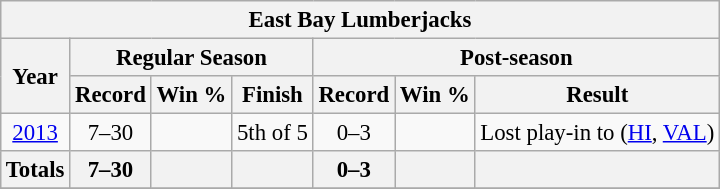<table class="wikitable" style="margin: 1em auto; font-size: 95%; text-align:center;">
<tr>
<th colspan="9">East Bay Lumberjacks</th>
</tr>
<tr>
<th rowspan="2">Year</th>
<th colspan="3">Regular Season</th>
<th colspan="6">Post-season</th>
</tr>
<tr>
<th>Record</th>
<th>Win %</th>
<th>Finish</th>
<th>Record</th>
<th>Win %</th>
<th>Result</th>
</tr>
<tr>
<td><a href='#'>2013</a></td>
<td>7–30</td>
<td></td>
<td>5th of 5</td>
<td>0–3</td>
<td></td>
<td>Lost play-in to (<a href='#'>HI</a>, <a href='#'>VAL</a>)</td>
</tr>
<tr>
<th>Totals</th>
<th>7–30</th>
<th></th>
<th></th>
<th>0–3</th>
<th></th>
<th></th>
</tr>
<tr>
</tr>
</table>
